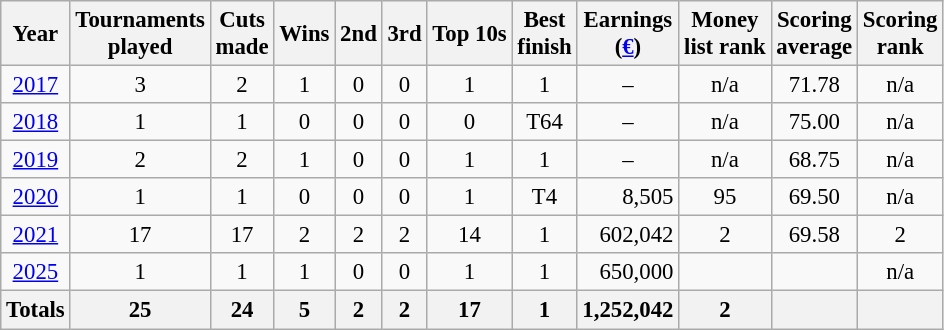<table class="wikitable" style="text-align:center; font-size: 95%;">
<tr>
<th>Year</th>
<th>Tournaments <br>played</th>
<th>Cuts <br>made</th>
<th>Wins</th>
<th>2nd</th>
<th>3rd</th>
<th>Top 10s</th>
<th>Best <br>finish</th>
<th>Earnings<br>(<a href='#'>€</a>)</th>
<th>Money <br>list rank</th>
<th>Scoring <br>average</th>
<th>Scoring<br>rank</th>
</tr>
<tr>
<td><a href='#'>2017</a></td>
<td>3</td>
<td>2</td>
<td>1</td>
<td>0</td>
<td>0</td>
<td>1</td>
<td>1</td>
<td>–</td>
<td>n/a</td>
<td>71.78</td>
<td>n/a</td>
</tr>
<tr>
<td><a href='#'>2018</a></td>
<td>1</td>
<td>1</td>
<td>0</td>
<td>0</td>
<td>0</td>
<td>0</td>
<td>T64</td>
<td>–</td>
<td>n/a</td>
<td>75.00</td>
<td>n/a</td>
</tr>
<tr>
<td><a href='#'>2019</a></td>
<td>2</td>
<td>2</td>
<td>1</td>
<td>0</td>
<td>0</td>
<td>1</td>
<td>1</td>
<td>–</td>
<td>n/a</td>
<td>68.75</td>
<td>n/a</td>
</tr>
<tr>
<td><a href='#'>2020</a></td>
<td>1</td>
<td>1</td>
<td>0</td>
<td>0</td>
<td>0</td>
<td>1</td>
<td>T4</td>
<td align=right>8,505</td>
<td>95</td>
<td>69.50</td>
<td>n/a</td>
</tr>
<tr>
<td><a href='#'>2021</a></td>
<td>17</td>
<td>17</td>
<td>2</td>
<td>2</td>
<td>2</td>
<td>14</td>
<td>1</td>
<td align=right>602,042</td>
<td>2</td>
<td>69.58</td>
<td>2</td>
</tr>
<tr>
<td><a href='#'>2025</a></td>
<td>1</td>
<td>1</td>
<td>1</td>
<td>0</td>
<td>0</td>
<td>1</td>
<td>1</td>
<td align=right>650,000</td>
<td></td>
<td></td>
<td>n/a</td>
</tr>
<tr>
<th>Totals</th>
<th>25</th>
<th>24</th>
<th>5</th>
<th>2</th>
<th>2</th>
<th>17</th>
<th>1</th>
<th>1,252,042</th>
<th>2</th>
<th></th>
<th></th>
</tr>
</table>
